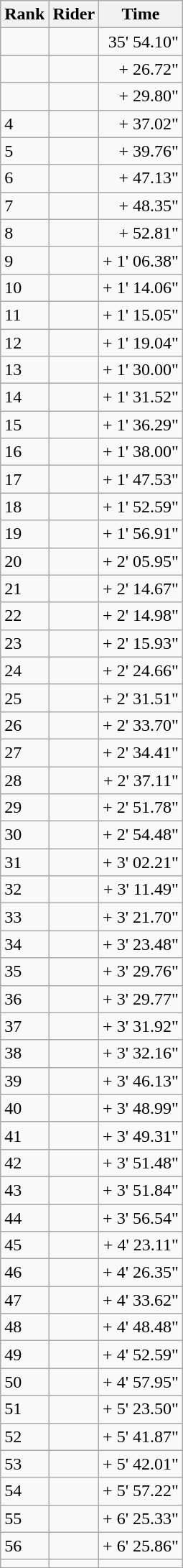<table class="wikitable sortable">
<tr>
<th>Rank</th>
<th>Rider</th>
<th>Time</th>
</tr>
<tr>
<td></td>
<td></td>
<td align=right>35' 54.10"</td>
</tr>
<tr>
<td></td>
<td></td>
<td align=right>+ 26.72"</td>
</tr>
<tr>
<td></td>
<td></td>
<td align=right>+ 29.80"</td>
</tr>
<tr>
<td>4</td>
<td></td>
<td align=right>+ 37.02"</td>
</tr>
<tr>
<td>5</td>
<td></td>
<td align=right>+ 39.76"</td>
</tr>
<tr>
<td>6</td>
<td></td>
<td align=right>+ 47.13"</td>
</tr>
<tr>
<td>7</td>
<td></td>
<td align=right>+ 48.35"</td>
</tr>
<tr>
<td>8</td>
<td></td>
<td align=right>+ 52.81"</td>
</tr>
<tr>
<td>9</td>
<td></td>
<td align=right>+ 1' 06.38"</td>
</tr>
<tr>
<td>10</td>
<td></td>
<td align=right>+ 1' 14.06"</td>
</tr>
<tr>
<td>11</td>
<td></td>
<td align=right>+ 1' 15.05"</td>
</tr>
<tr>
<td>12</td>
<td></td>
<td align=right>+ 1' 19.04"</td>
</tr>
<tr>
<td>13</td>
<td></td>
<td align=right>+ 1' 30.00"</td>
</tr>
<tr>
<td>14</td>
<td></td>
<td align=right>+ 1' 31.52"</td>
</tr>
<tr>
<td>15</td>
<td></td>
<td align=right>+ 1' 36.29"</td>
</tr>
<tr>
<td>16</td>
<td></td>
<td align=right>+ 1' 38.00"</td>
</tr>
<tr>
<td>17</td>
<td></td>
<td align=right>+ 1' 47.53"</td>
</tr>
<tr>
<td>18</td>
<td></td>
<td align=right>+ 1' 52.59"</td>
</tr>
<tr>
<td>19</td>
<td></td>
<td align=right>+ 1' 56.91"</td>
</tr>
<tr>
<td>20</td>
<td></td>
<td align=right>+ 2' 05.95"</td>
</tr>
<tr>
<td>21</td>
<td></td>
<td align=right>+ 2' 14.67"</td>
</tr>
<tr>
<td>22</td>
<td></td>
<td align=right>+ 2' 14.98"</td>
</tr>
<tr>
<td>23</td>
<td></td>
<td align=right>+ 2' 15.93"</td>
</tr>
<tr>
<td>24</td>
<td></td>
<td align=right>+ 2' 24.66"</td>
</tr>
<tr>
<td>25</td>
<td></td>
<td align=right>+ 2' 31.51"</td>
</tr>
<tr>
<td>26</td>
<td></td>
<td align=right>+ 2' 33.70"</td>
</tr>
<tr>
<td>27</td>
<td></td>
<td align=right>+ 2' 34.41"</td>
</tr>
<tr>
<td>28</td>
<td></td>
<td align=right>+ 2' 37.11"</td>
</tr>
<tr>
<td>29</td>
<td></td>
<td align=right>+ 2' 51.78"</td>
</tr>
<tr>
<td>30</td>
<td></td>
<td align=right>+ 2' 54.48"</td>
</tr>
<tr>
<td>31</td>
<td></td>
<td align=right>+ 3' 02.21"</td>
</tr>
<tr>
<td>32</td>
<td></td>
<td align=right>+ 3' 11.49"</td>
</tr>
<tr>
<td>33</td>
<td></td>
<td align=right>+ 3' 21.70"</td>
</tr>
<tr>
<td>34</td>
<td></td>
<td align=right>+ 3' 23.48"</td>
</tr>
<tr>
<td>35</td>
<td></td>
<td align=right>+ 3' 29.76"</td>
</tr>
<tr>
<td>36</td>
<td></td>
<td align=right>+ 3' 29.77"</td>
</tr>
<tr>
<td>37</td>
<td></td>
<td align=right>+ 3' 31.92"</td>
</tr>
<tr>
<td>38</td>
<td></td>
<td align=right>+ 3' 32.16"</td>
</tr>
<tr>
<td>39</td>
<td></td>
<td align=right>+ 3' 46.13"</td>
</tr>
<tr>
<td>40</td>
<td></td>
<td align=right>+ 3' 48.99"</td>
</tr>
<tr>
<td>41</td>
<td></td>
<td align=right>+ 3' 49.31"</td>
</tr>
<tr>
<td>42</td>
<td></td>
<td align=right>+ 3' 51.48"</td>
</tr>
<tr>
<td>43</td>
<td></td>
<td align=right>+ 3' 51.84"</td>
</tr>
<tr>
<td>44</td>
<td></td>
<td align=right>+ 3' 56.54"</td>
</tr>
<tr>
<td>45</td>
<td></td>
<td align=right>+ 4' 23.11"</td>
</tr>
<tr>
<td>46</td>
<td></td>
<td align=right>+ 4' 26.35"</td>
</tr>
<tr>
<td>47</td>
<td></td>
<td align=right>+ 4' 33.62"</td>
</tr>
<tr>
<td>48</td>
<td></td>
<td align=right>+ 4' 48.48"</td>
</tr>
<tr>
<td>49</td>
<td></td>
<td align=right>+ 4' 52.59"</td>
</tr>
<tr>
<td>50</td>
<td></td>
<td align=right>+ 4' 57.95"</td>
</tr>
<tr>
<td>51</td>
<td></td>
<td align=right>+ 5' 23.50"</td>
</tr>
<tr>
<td>52</td>
<td></td>
<td align=right>+ 5' 41.87"</td>
</tr>
<tr>
<td>53</td>
<td></td>
<td align=right>+ 5' 42.01"</td>
</tr>
<tr>
<td>54</td>
<td></td>
<td align=right>+ 5' 57.22"</td>
</tr>
<tr>
<td>55</td>
<td></td>
<td align=right>+ 6' 25.33"</td>
</tr>
<tr>
<td>56</td>
<td></td>
<td align=right>+ 6' 25.86"</td>
</tr>
<tr>
<td></td>
<td></td>
<td></td>
</tr>
</table>
